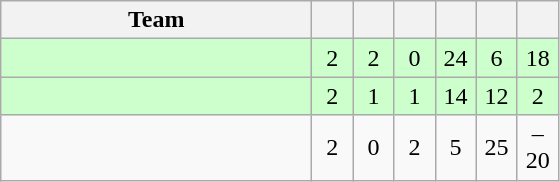<table class=wikitable style="text-align:center">
<tr>
<th width=200>Team</th>
<th width=20></th>
<th width=20></th>
<th width=20></th>
<th width=20></th>
<th width=20></th>
<th width=20></th>
</tr>
<tr bgcolor=ccffcc>
<td style="text-align:left"></td>
<td>2</td>
<td>2</td>
<td>0</td>
<td>24</td>
<td>6</td>
<td>18</td>
</tr>
<tr bgcolor=ccffcc>
<td style="text-align:left"></td>
<td>2</td>
<td>1</td>
<td>1</td>
<td>14</td>
<td>12</td>
<td>2</td>
</tr>
<tr>
<td style="text-align:left"></td>
<td>2</td>
<td>0</td>
<td>2</td>
<td>5</td>
<td>25</td>
<td>–20</td>
</tr>
</table>
